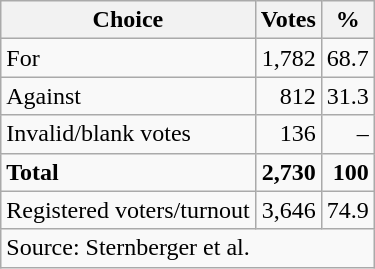<table class=wikitable style=text-align:right>
<tr>
<th>Choice</th>
<th>Votes</th>
<th>%</th>
</tr>
<tr>
<td align=left>For</td>
<td>1,782</td>
<td>68.7</td>
</tr>
<tr>
<td align=left>Against</td>
<td>812</td>
<td>31.3</td>
</tr>
<tr>
<td align=left>Invalid/blank votes</td>
<td>136</td>
<td>–</td>
</tr>
<tr>
<td align=left><strong>Total</strong></td>
<td><strong>2,730</strong></td>
<td><strong>100</strong></td>
</tr>
<tr>
<td align=left>Registered voters/turnout</td>
<td>3,646</td>
<td>74.9</td>
</tr>
<tr>
<td align=left colspan=3>Source: Sternberger et al.</td>
</tr>
</table>
